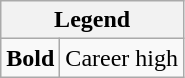<table class="wikitable mw-collapsible">
<tr>
<th colspan="2">Legend</th>
</tr>
<tr>
<td><strong>Bold</strong></td>
<td>Career high</td>
</tr>
</table>
